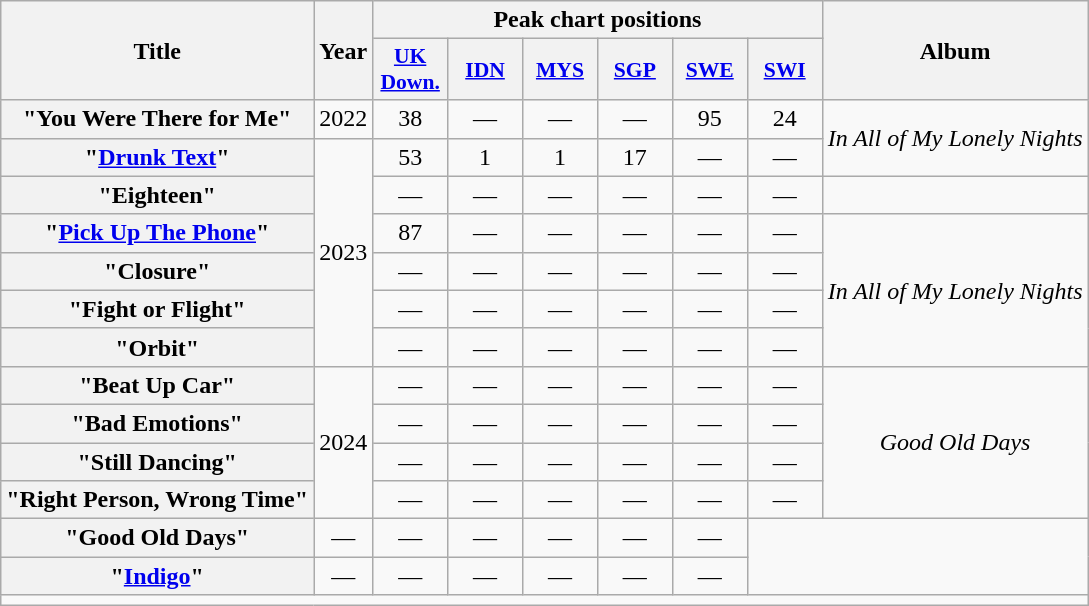<table class="wikitable plainrowheaders" style="text-align:center;">
<tr>
<th rowspan="2" scope="col">Title</th>
<th rowspan="2" scope="col">Year</th>
<th colspan="6" scope="col">Peak chart positions</th>
<th rowspan="2" scope="col">Album</th>
</tr>
<tr>
<th scope="col" style="width:3em;font-size:90%;"><a href='#'>UK<br>Down.</a><br></th>
<th scope="col" style="width:3em;font-size:90%;"><a href='#'>IDN</a><br></th>
<th scope="col" style="width:3em;font-size:90%;"><a href='#'>MYS</a><br></th>
<th scope="col" style="width:3em;font-size:90%;"><a href='#'>SGP</a><br></th>
<th scope="col" style="width:3em;font-size:90%;"><a href='#'>SWE</a><br></th>
<th scope="col" style="width:3em;font-size:90%;"><a href='#'>SWI</a><br></th>
</tr>
<tr>
<th scope="row">"You Were There for Me"</th>
<td>2022</td>
<td>38</td>
<td>—</td>
<td>—</td>
<td>—</td>
<td>95</td>
<td>24</td>
<td rowspan="2"><em>In All of My Lonely Nights</em></td>
</tr>
<tr>
<th scope="row">"<a href='#'>Drunk Text</a>"</th>
<td rowspan="6">2023</td>
<td>53</td>
<td>1</td>
<td>1</td>
<td>17</td>
<td>—</td>
<td>—</td>
</tr>
<tr>
<th scope="row">"Eighteen"</th>
<td>—</td>
<td>—</td>
<td>—</td>
<td>—</td>
<td>—</td>
<td>—</td>
<td></td>
</tr>
<tr>
<th scope="row">"<a href='#'>Pick Up The Phone</a>"</th>
<td>87</td>
<td>—</td>
<td>—</td>
<td>—</td>
<td>—</td>
<td>—</td>
<td rowspan="4"><em>In All of My Lonely Nights</em></td>
</tr>
<tr>
<th scope="row">"Closure"</th>
<td>—</td>
<td>—</td>
<td>—</td>
<td>—</td>
<td>—</td>
<td>—</td>
</tr>
<tr>
<th scope="row">"Fight or Flight"</th>
<td>—</td>
<td>—</td>
<td>—</td>
<td>—</td>
<td>—</td>
<td>—</td>
</tr>
<tr>
<th scope="row">"Orbit"</th>
<td>—</td>
<td>—</td>
<td>—</td>
<td>—</td>
<td>—</td>
<td>—</td>
</tr>
<tr>
<th scope="row">"Beat Up Car"</th>
<td rowspan="4">2024</td>
<td>—</td>
<td>—</td>
<td>—</td>
<td>—</td>
<td>—</td>
<td>—</td>
<td rowspan="4"><em>Good Old Days</em></td>
</tr>
<tr>
<th scope="row">"Bad Emotions"</th>
<td>—</td>
<td>—</td>
<td>—</td>
<td>—</td>
<td>—</td>
<td>—</td>
</tr>
<tr>
<th scope="row">"Still Dancing"</th>
<td>—</td>
<td>—</td>
<td>—</td>
<td>—</td>
<td>—</td>
<td>—</td>
</tr>
<tr>
<th scope="row">"Right Person, Wrong Time"</th>
<td>—</td>
<td>—</td>
<td>—</td>
<td>—</td>
<td>—</td>
<td>—</td>
</tr>
<tr>
<th scope="row">"Good Old Days"</th>
<td>—</td>
<td>—</td>
<td>—</td>
<td>—</td>
<td>—</td>
<td>—</td>
</tr>
<tr>
<th scope="row">"<a href='#'>Indigo</a>"</th>
<td>—</td>
<td>—</td>
<td>—</td>
<td>—</td>
<td>—</td>
<td>—</td>
</tr>
<tr>
<td colspan="9"></td>
</tr>
</table>
